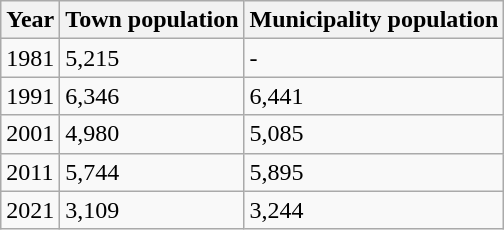<table class=wikitable>
<tr>
<th>Year</th>
<th>Town population</th>
<th>Municipality population</th>
</tr>
<tr>
<td>1981</td>
<td>5,215</td>
<td>-</td>
</tr>
<tr>
<td>1991</td>
<td>6,346</td>
<td>6,441</td>
</tr>
<tr>
<td>2001</td>
<td>4,980</td>
<td>5,085</td>
</tr>
<tr>
<td>2011</td>
<td>5,744</td>
<td>5,895</td>
</tr>
<tr>
<td>2021</td>
<td>3,109</td>
<td>3,244</td>
</tr>
</table>
